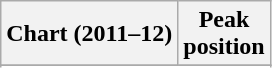<table class="wikitable plainrowheaders sortable">
<tr>
<th scope="col">Chart (2011–12)</th>
<th scope="col">Peak<br>position</th>
</tr>
<tr>
</tr>
<tr>
</tr>
<tr>
</tr>
</table>
